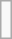<table class="wikitable">
<tr valign="top">
<td><br></td>
</tr>
</table>
